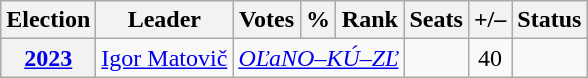<table class=wikitable style=text-align:center>
<tr>
<th>Election</th>
<th>Leader</th>
<th>Votes</th>
<th>%</th>
<th>Rank</th>
<th>Seats</th>
<th>+/–</th>
<th>Status</th>
</tr>
<tr>
<th><a href='#'>2023</a></th>
<td><a href='#'>Igor Matovič</a></td>
<td colspan="3"><a href='#'><em>OĽaNO–KÚ–ZĽ</em></a></td>
<td></td>
<td> 40</td>
<td></td>
</tr>
</table>
